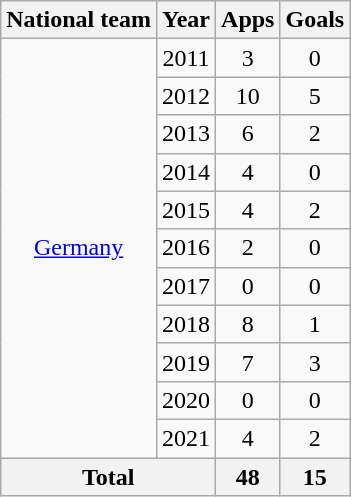<table class="wikitable" style="text-align: center;">
<tr>
<th>National team</th>
<th>Year</th>
<th>Apps</th>
<th>Goals</th>
</tr>
<tr>
<td rowspan="11"><a href='#'>Germany</a></td>
<td>2011</td>
<td>3</td>
<td>0</td>
</tr>
<tr>
<td>2012</td>
<td>10</td>
<td>5</td>
</tr>
<tr>
<td>2013</td>
<td>6</td>
<td>2</td>
</tr>
<tr>
<td>2014</td>
<td>4</td>
<td>0</td>
</tr>
<tr>
<td>2015</td>
<td>4</td>
<td>2</td>
</tr>
<tr>
<td>2016</td>
<td>2</td>
<td>0</td>
</tr>
<tr>
<td>2017</td>
<td>0</td>
<td>0</td>
</tr>
<tr>
<td>2018</td>
<td>8</td>
<td>1</td>
</tr>
<tr>
<td>2019</td>
<td>7</td>
<td>3</td>
</tr>
<tr>
<td>2020</td>
<td>0</td>
<td>0</td>
</tr>
<tr>
<td>2021</td>
<td>4</td>
<td>2</td>
</tr>
<tr>
<th colspan="2">Total</th>
<th>48</th>
<th>15</th>
</tr>
</table>
